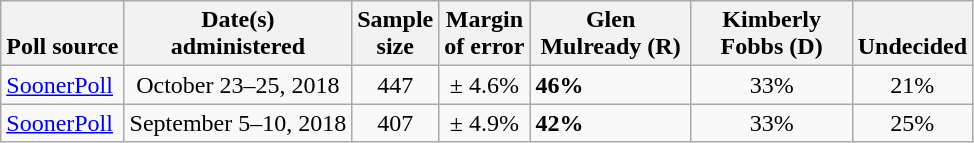<table class="wikitable">
<tr valign=bottom>
<th>Poll source</th>
<th>Date(s)<br>administered</th>
<th>Sample<br>size</th>
<th>Margin<br>of error</th>
<th style="width:100px;">Glen<br>Mulready (R)</th>
<th style="width:100px;">Kimberly<br>Fobbs (D)</th>
<th>Undecided</th>
</tr>
<tr>
<td><a href='#'>SoonerPoll</a></td>
<td align=center>October 23–25, 2018</td>
<td align=center>447</td>
<td align=center>± 4.6%</td>
<td><strong>46%</strong></td>
<td align=center>33%</td>
<td align=center>21%</td>
</tr>
<tr>
<td><a href='#'>SoonerPoll</a></td>
<td align=center>September 5–10, 2018</td>
<td align=center>407</td>
<td align=center>± 4.9%</td>
<td><strong>42%</strong></td>
<td align=center>33%</td>
<td align=center>25%</td>
</tr>
</table>
